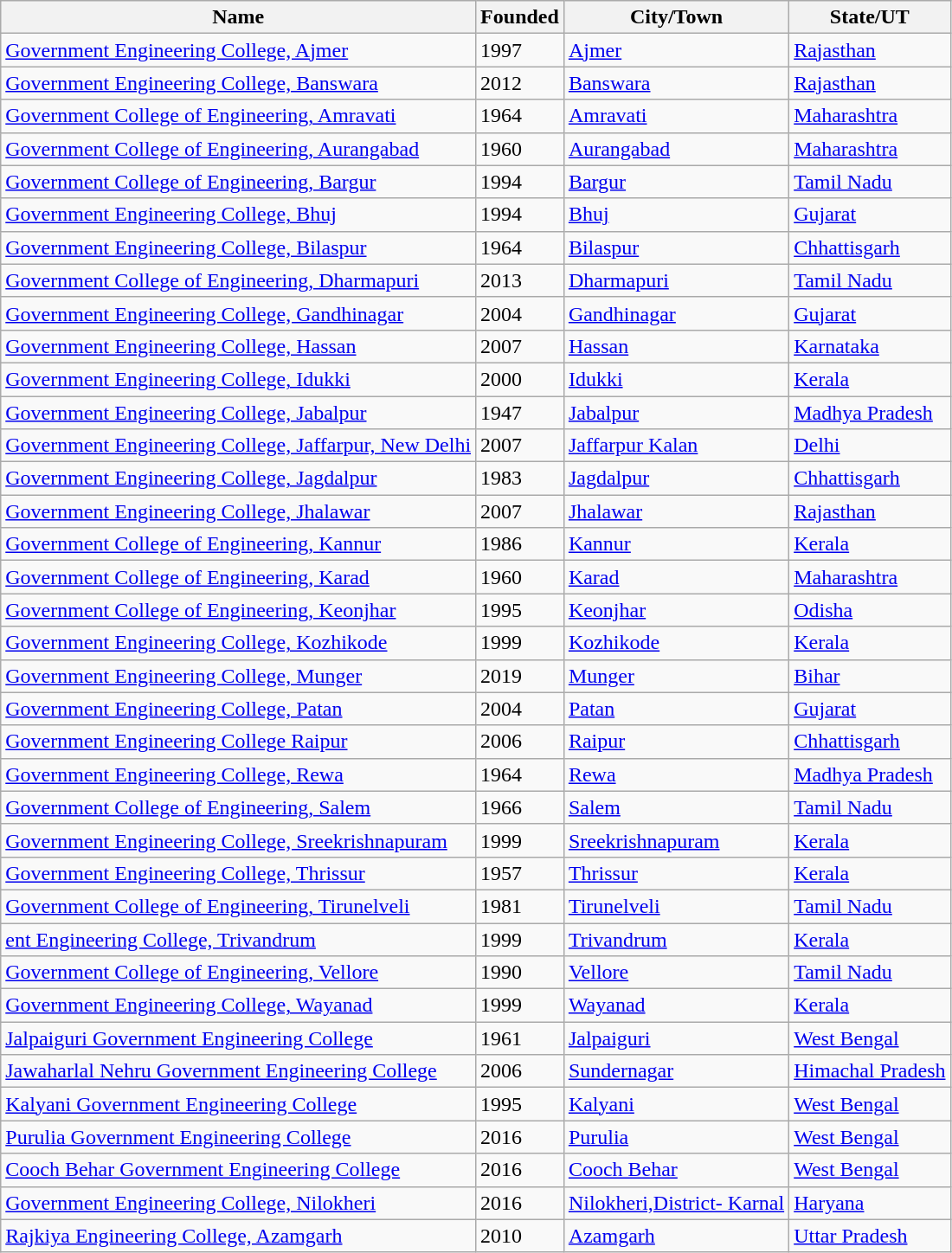<table class="wikitable">
<tr>
<th>Name</th>
<th>Founded</th>
<th>City/Town</th>
<th>State/UT</th>
</tr>
<tr>
<td><a href='#'>Government Engineering College, Ajmer</a></td>
<td>1997</td>
<td><a href='#'>Ajmer</a></td>
<td><a href='#'>Rajasthan</a></td>
</tr>
<tr>
<td><a href='#'>Government Engineering College, Banswara</a></td>
<td>2012</td>
<td><a href='#'>Banswara</a></td>
<td><a href='#'>Rajasthan</a></td>
</tr>
<tr>
<td><a href='#'>Government College of Engineering, Amravati</a></td>
<td>1964</td>
<td><a href='#'>Amravati</a></td>
<td><a href='#'>Maharashtra</a></td>
</tr>
<tr>
<td><a href='#'>Government College of Engineering, Aurangabad</a></td>
<td>1960</td>
<td><a href='#'>Aurangabad</a></td>
<td><a href='#'>Maharashtra</a></td>
</tr>
<tr>
<td><a href='#'>Government College of Engineering, Bargur</a></td>
<td>1994</td>
<td><a href='#'>Bargur</a></td>
<td><a href='#'>Tamil Nadu</a></td>
</tr>
<tr>
<td><a href='#'>Government Engineering College, Bhuj</a></td>
<td>1994</td>
<td><a href='#'>Bhuj</a></td>
<td><a href='#'>Gujarat</a></td>
</tr>
<tr>
<td><a href='#'>Government Engineering College, Bilaspur</a></td>
<td>1964</td>
<td><a href='#'>Bilaspur</a></td>
<td><a href='#'>Chhattisgarh</a></td>
</tr>
<tr>
<td><a href='#'>Government College of Engineering, Dharmapuri</a></td>
<td>2013</td>
<td><a href='#'>Dharmapuri</a></td>
<td><a href='#'>Tamil Nadu</a></td>
</tr>
<tr>
<td><a href='#'>Government Engineering College, Gandhinagar</a></td>
<td>2004</td>
<td><a href='#'>Gandhinagar</a></td>
<td><a href='#'>Gujarat</a></td>
</tr>
<tr>
<td><a href='#'>Government Engineering College, Hassan</a></td>
<td>2007</td>
<td><a href='#'>Hassan</a></td>
<td><a href='#'>Karnataka</a></td>
</tr>
<tr>
<td><a href='#'>Government Engineering College, Idukki</a></td>
<td>2000</td>
<td><a href='#'>Idukki</a></td>
<td><a href='#'>Kerala</a></td>
</tr>
<tr>
<td><a href='#'>Government Engineering College, Jabalpur</a></td>
<td>1947</td>
<td><a href='#'>Jabalpur</a></td>
<td><a href='#'>Madhya Pradesh</a></td>
</tr>
<tr>
<td><a href='#'>Government Engineering College, Jaffarpur, New Delhi</a></td>
<td>2007</td>
<td><a href='#'>Jaffarpur Kalan</a></td>
<td><a href='#'>Delhi</a></td>
</tr>
<tr>
<td><a href='#'>Government Engineering College, Jagdalpur</a></td>
<td>1983</td>
<td><a href='#'>Jagdalpur</a></td>
<td><a href='#'>Chhattisgarh</a></td>
</tr>
<tr>
<td><a href='#'>Government Engineering College, Jhalawar</a></td>
<td>2007</td>
<td><a href='#'>Jhalawar</a></td>
<td><a href='#'>Rajasthan</a></td>
</tr>
<tr>
<td><a href='#'>Government College of Engineering, Kannur</a></td>
<td>1986</td>
<td><a href='#'>Kannur</a></td>
<td><a href='#'>Kerala</a></td>
</tr>
<tr>
<td><a href='#'>Government College of Engineering, Karad</a></td>
<td>1960</td>
<td><a href='#'>Karad</a></td>
<td><a href='#'>Maharashtra</a></td>
</tr>
<tr>
<td><a href='#'>Government College of Engineering, Keonjhar</a></td>
<td>1995</td>
<td><a href='#'>Keonjhar</a></td>
<td><a href='#'>Odisha</a></td>
</tr>
<tr>
<td><a href='#'>Government Engineering College, Kozhikode</a></td>
<td>1999</td>
<td><a href='#'>Kozhikode</a></td>
<td><a href='#'>Kerala</a></td>
</tr>
<tr>
<td><a href='#'>Government Engineering College, Munger</a></td>
<td>2019</td>
<td><a href='#'>Munger</a></td>
<td><a href='#'>Bihar</a></td>
</tr>
<tr>
<td><a href='#'>Government Engineering College, Patan</a></td>
<td>2004</td>
<td><a href='#'>Patan</a></td>
<td><a href='#'>Gujarat</a></td>
</tr>
<tr>
<td><a href='#'>Government Engineering College Raipur</a></td>
<td>2006</td>
<td><a href='#'>Raipur</a></td>
<td><a href='#'>Chhattisgarh</a></td>
</tr>
<tr>
<td><a href='#'>Government Engineering College, Rewa</a></td>
<td>1964</td>
<td><a href='#'>Rewa</a></td>
<td><a href='#'>Madhya Pradesh</a></td>
</tr>
<tr>
<td><a href='#'>Government College of Engineering, Salem</a></td>
<td>1966</td>
<td><a href='#'>Salem</a></td>
<td><a href='#'>Tamil Nadu</a></td>
</tr>
<tr>
<td><a href='#'>Government Engineering College, Sreekrishnapuram</a></td>
<td>1999</td>
<td><a href='#'>Sreekrishnapuram</a></td>
<td><a href='#'>Kerala</a></td>
</tr>
<tr>
<td><a href='#'>Government Engineering College, Thrissur</a></td>
<td>1957</td>
<td><a href='#'>Thrissur</a></td>
<td><a href='#'>Kerala</a></td>
</tr>
<tr>
<td><a href='#'>Government College of Engineering, Tirunelveli</a></td>
<td>1981</td>
<td><a href='#'>Tirunelveli</a></td>
<td><a href='#'>Tamil Nadu</a></td>
</tr>
<tr>
<td><a href='#'>ent Engineering College, Trivandrum</a></td>
<td>1999</td>
<td><a href='#'>Trivandrum</a></td>
<td><a href='#'>Kerala</a></td>
</tr>
<tr>
<td><a href='#'>Government College of Engineering, Vellore</a></td>
<td>1990</td>
<td><a href='#'>Vellore</a></td>
<td><a href='#'>Tamil Nadu</a></td>
</tr>
<tr>
<td><a href='#'>Government Engineering College, Wayanad</a></td>
<td>1999</td>
<td><a href='#'>Wayanad</a></td>
<td><a href='#'>Kerala</a></td>
</tr>
<tr>
<td><a href='#'>Jalpaiguri Government Engineering College</a></td>
<td>1961</td>
<td><a href='#'>Jalpaiguri</a></td>
<td><a href='#'>West Bengal</a></td>
</tr>
<tr>
<td><a href='#'>Jawaharlal Nehru Government Engineering College</a></td>
<td>2006</td>
<td><a href='#'>Sundernagar</a></td>
<td><a href='#'>Himachal Pradesh</a></td>
</tr>
<tr>
<td><a href='#'>Kalyani Government Engineering College</a></td>
<td>1995</td>
<td><a href='#'>Kalyani</a></td>
<td><a href='#'>West Bengal</a></td>
</tr>
<tr>
<td><a href='#'>Purulia Government Engineering College</a></td>
<td>2016</td>
<td><a href='#'>Purulia</a></td>
<td><a href='#'>West Bengal</a></td>
</tr>
<tr>
<td><a href='#'>Cooch Behar Government Engineering College</a></td>
<td>2016</td>
<td><a href='#'>Cooch Behar</a></td>
<td><a href='#'>West Bengal</a></td>
</tr>
<tr>
<td><a href='#'>Government Engineering College, Nilokheri</a></td>
<td>2016</td>
<td><a href='#'>Nilokheri,District- Karnal</a></td>
<td><a href='#'>Haryana</a></td>
</tr>
<tr>
<td><a href='#'>Rajkiya Engineering College, Azamgarh</a></td>
<td>2010</td>
<td><a href='#'>Azamgarh</a></td>
<td><a href='#'>Uttar Pradesh </a></td>
</tr>
</table>
